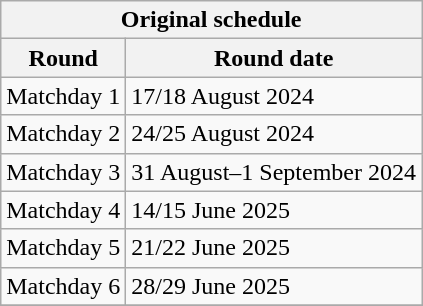<table class="wikitable collapsible collapsed">
<tr>
<th colspan=2>Original schedule</th>
</tr>
<tr>
<th>Round</th>
<th>Round date</th>
</tr>
<tr>
<td>Matchday 1</td>
<td>17/18 August 2024</td>
</tr>
<tr>
<td>Matchday 2</td>
<td>24/25 August 2024</td>
</tr>
<tr>
<td>Matchday 3</td>
<td>31 August–1 September 2024</td>
</tr>
<tr>
<td>Matchday 4</td>
<td>14/15 June 2025</td>
</tr>
<tr>
<td>Matchday 5</td>
<td>21/22 June 2025</td>
</tr>
<tr>
<td>Matchday 6</td>
<td>28/29 June 2025</td>
</tr>
<tr>
</tr>
</table>
